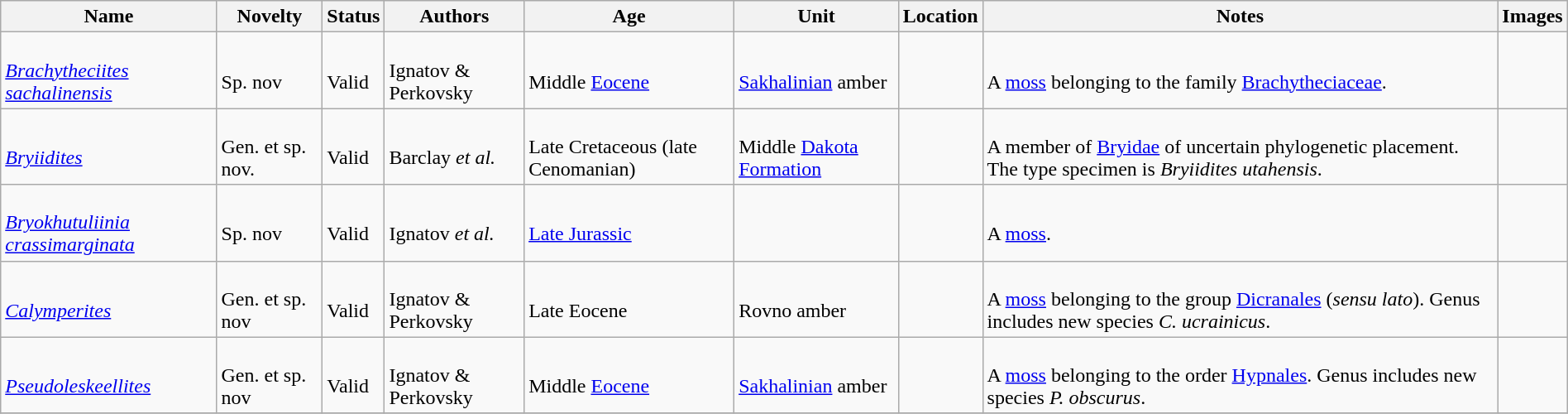<table class="wikitable sortable" align="center" width="100%">
<tr>
<th>Name</th>
<th>Novelty</th>
<th>Status</th>
<th>Authors</th>
<th>Age</th>
<th>Unit</th>
<th>Location</th>
<th>Notes</th>
<th>Images</th>
</tr>
<tr>
<td><br><em><a href='#'>Brachytheciites sachalinensis</a></em></td>
<td><br>Sp. nov</td>
<td><br>Valid</td>
<td><br>Ignatov & Perkovsky</td>
<td><br>Middle <a href='#'>Eocene</a></td>
<td><br><a href='#'>Sakhalinian</a> amber</td>
<td><br></td>
<td><br>A <a href='#'>moss</a> belonging to the family <a href='#'>Brachytheciaceae</a>.</td>
<td></td>
</tr>
<tr>
<td><br><em><a href='#'>Bryiidites</a></em></td>
<td><br>Gen. et sp. nov.</td>
<td><br>Valid</td>
<td><br>Barclay <em>et al.</em></td>
<td><br>Late Cretaceous (late Cenomanian)</td>
<td><br>Middle <a href='#'>Dakota Formation</a></td>
<td><br></td>
<td><br>A member of <a href='#'>Bryidae</a> of uncertain phylogenetic placement. The type specimen is <em>Bryiidites utahensis</em>.</td>
<td></td>
</tr>
<tr>
<td><br><em><a href='#'>Bryokhutuliinia crassimarginata</a></em></td>
<td><br>Sp. nov</td>
<td><br>Valid</td>
<td><br>Ignatov <em>et al.</em></td>
<td><br><a href='#'>Late Jurassic</a></td>
<td></td>
<td><br></td>
<td><br>A <a href='#'>moss</a>.</td>
<td></td>
</tr>
<tr>
<td><br><em><a href='#'>Calymperites</a></em></td>
<td><br>Gen. et sp. nov</td>
<td><br>Valid</td>
<td><br>Ignatov & Perkovsky</td>
<td><br>Late Eocene</td>
<td><br>Rovno amber</td>
<td><br></td>
<td><br>A <a href='#'>moss</a> belonging to the group <a href='#'>Dicranales</a> (<em>sensu lato</em>). Genus includes new species <em>C. ucrainicus</em>.</td>
<td></td>
</tr>
<tr>
<td><br><em><a href='#'>Pseudoleskeellites</a></em></td>
<td><br>Gen. et sp. nov</td>
<td><br>Valid</td>
<td><br>Ignatov & Perkovsky</td>
<td><br>Middle <a href='#'>Eocene</a></td>
<td><br><a href='#'>Sakhalinian</a> amber</td>
<td><br></td>
<td><br>A <a href='#'>moss</a> belonging to the order <a href='#'>Hypnales</a>. Genus includes new species <em>P. obscurus</em>.</td>
<td></td>
</tr>
<tr>
</tr>
</table>
